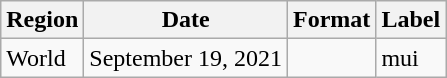<table class=wikitable>
<tr>
<th>Region</th>
<th>Date</th>
<th>Format</th>
<th>Label</th>
</tr>
<tr>
<td>World</td>
<td>September 19, 2021</td>
<td></td>
<td>mui</td>
</tr>
</table>
